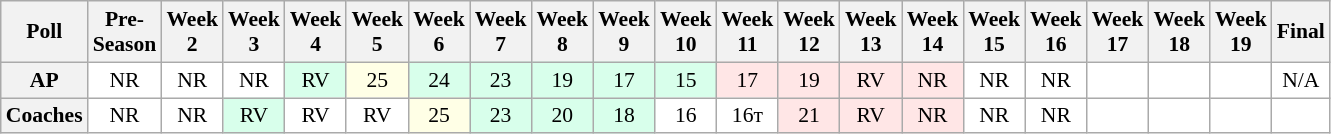<table class="wikitable" style="white-space:nowrap;font-size:90%">
<tr>
<th>Poll</th>
<th>Pre-<br>Season</th>
<th>Week<br>2</th>
<th>Week<br>3</th>
<th>Week<br>4</th>
<th>Week<br>5</th>
<th>Week<br>6</th>
<th>Week<br>7</th>
<th>Week<br>8</th>
<th>Week<br>9</th>
<th>Week<br>10</th>
<th>Week<br>11</th>
<th>Week<br>12</th>
<th>Week<br>13</th>
<th>Week<br>14</th>
<th>Week<br>15</th>
<th>Week<br>16</th>
<th>Week<br>17</th>
<th>Week<br>18</th>
<th>Week<br>19</th>
<th>Final</th>
</tr>
<tr style="text-align:center;">
<th>AP</th>
<td style="background:#FFF;">NR</td>
<td style="background:#FFF;">NR</td>
<td style="background:#FFF;">NR</td>
<td style="background:#D8FFEB;">RV</td>
<td style="background:#FFFFE6;">25</td>
<td style="background:#D8FFEB;">24</td>
<td style="background:#D8FFEB;">23</td>
<td style="background:#D8FFEB;">19</td>
<td style="background:#D8FFEB;">17</td>
<td style="background:#D8FFEB;">15</td>
<td style="background:#FFE6E6;">17</td>
<td style="background:#FFE6E6;">19</td>
<td style="background:#FFE6E6;">RV</td>
<td style="background:#FFE6E6;">NR</td>
<td style="background:#FFF;">NR</td>
<td style="background:#FFF;">NR</td>
<td style="background:#FFF;"></td>
<td style="background:#FFF;"></td>
<td style="background:#FFF;"></td>
<td style="background:#FFF;">N/A</td>
</tr>
<tr style="text-align:center;">
<th>Coaches</th>
<td style="background:#FFF;">NR</td>
<td style="background:#FFF;">NR</td>
<td style="background:#D8FFEB;">RV</td>
<td style="background:#FFF;">RV</td>
<td style="background:#FFF;">RV</td>
<td style="background:#FFFFE6;">25</td>
<td style="background:#D8FFEB;">23</td>
<td style="background:#D8FFEB;">20</td>
<td style="background:#D8FFEB;">18</td>
<td style="background:#FFF;">16</td>
<td style="background:#FFF;">16т</td>
<td style="background:#FFE6E6;">21</td>
<td style="background:#FFE6E6;">RV</td>
<td style="background:#FFE6E6;">NR</td>
<td style="background:#FFF;">NR</td>
<td style="background:#FFF;">NR</td>
<td style="background:#FFF;"></td>
<td style="background:#FFF;"></td>
<td style="background:#FFF;"></td>
<td style="background:#FFF;"></td>
</tr>
</table>
